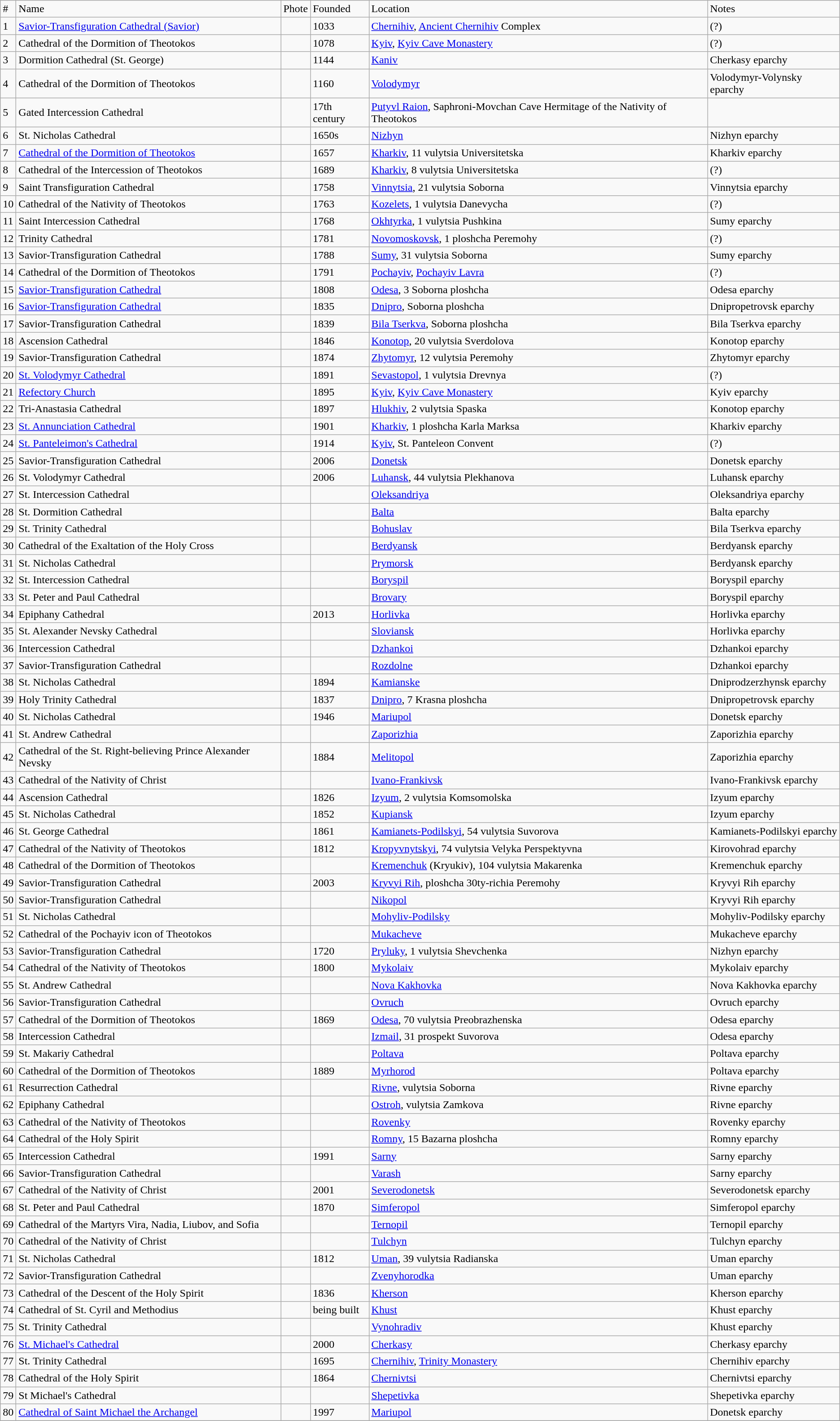<table class="wikitable">
<tr>
<td>#</td>
<td>Name</td>
<td>Phote</td>
<td>Founded</td>
<td>Location</td>
<td>Notes</td>
</tr>
<tr>
<td>1</td>
<td><a href='#'>Savior-Transfiguration Cathedral (Savior)</a></td>
<td></td>
<td>1033</td>
<td><a href='#'>Chernihiv</a>, <a href='#'>Ancient Chernihiv</a> Complex</td>
<td>(?)</td>
</tr>
<tr>
<td>2</td>
<td>Cathedral of the Dormition of Theotokos</td>
<td></td>
<td>1078</td>
<td><a href='#'>Kyiv</a>, <a href='#'>Kyiv Cave Monastery</a></td>
<td>(?)</td>
</tr>
<tr>
<td>3</td>
<td>Dormition Cathedral (St. George)</td>
<td></td>
<td>1144</td>
<td><a href='#'>Kaniv</a></td>
<td>Cherkasy eparchy</td>
</tr>
<tr>
<td>4</td>
<td>Cathedral of the Dormition of Theotokos</td>
<td></td>
<td>1160</td>
<td><a href='#'>Volodymyr</a></td>
<td>Volodymyr-Volynsky eparchy</td>
</tr>
<tr>
<td>5</td>
<td>Gated Intercession Cathedral</td>
<td></td>
<td>17th century</td>
<td><a href='#'>Putyvl Raion</a>, Saphroni-Movchan Cave Hermitage of the Nativity of Theotokos</td>
<td></td>
</tr>
<tr>
<td>6</td>
<td>St. Nicholas Cathedral</td>
<td></td>
<td>1650s</td>
<td><a href='#'>Nizhyn</a></td>
<td>Nizhyn eparchy</td>
</tr>
<tr>
<td>7</td>
<td><a href='#'>Cathedral of the Dormition of Theotokos</a></td>
<td></td>
<td>1657</td>
<td><a href='#'>Kharkiv</a>, 11 vulytsia Universitetska</td>
<td>Kharkiv eparchy</td>
</tr>
<tr>
<td>8</td>
<td>Cathedral of the Intercession of Theotokos</td>
<td></td>
<td>1689</td>
<td><a href='#'>Kharkiv</a>, 8 vulytsia Universitetska</td>
<td>(?)</td>
</tr>
<tr>
<td>9</td>
<td>Saint Transfiguration Cathedral</td>
<td></td>
<td>1758</td>
<td><a href='#'>Vinnytsia</a>, 21 vulytsia Soborna</td>
<td>Vinnytsia eparchy</td>
</tr>
<tr>
<td>10</td>
<td>Cathedral of the Nativity of Theotokos</td>
<td></td>
<td>1763</td>
<td><a href='#'>Kozelets</a>, 1 vulytsia Danevycha</td>
<td>(?)</td>
</tr>
<tr>
<td>11</td>
<td>Saint Intercession Cathedral</td>
<td></td>
<td>1768</td>
<td><a href='#'>Okhtyrka</a>, 1 vulytsia Pushkina</td>
<td>Sumy eparchy</td>
</tr>
<tr>
<td>12</td>
<td>Trinity Cathedral</td>
<td></td>
<td>1781</td>
<td><a href='#'>Novomoskovsk</a>, 1 ploshcha Peremohy</td>
<td>(?)</td>
</tr>
<tr>
<td>13</td>
<td>Savior-Transfiguration Cathedral</td>
<td></td>
<td>1788</td>
<td><a href='#'>Sumy</a>, 31 vulytsia Soborna</td>
<td>Sumy eparchy</td>
</tr>
<tr>
<td>14</td>
<td>Cathedral of the Dormition of Theotokos</td>
<td></td>
<td>1791</td>
<td><a href='#'>Pochayiv</a>, <a href='#'>Pochayiv Lavra</a></td>
<td>(?)</td>
</tr>
<tr>
<td>15</td>
<td><a href='#'>Savior-Transfiguration Cathedral</a></td>
<td></td>
<td>1808</td>
<td><a href='#'>Odesa</a>, 3 Soborna ploshcha</td>
<td>Odesa eparchy</td>
</tr>
<tr>
<td>16</td>
<td><a href='#'>Savior-Transfiguration Cathedral</a></td>
<td></td>
<td>1835</td>
<td><a href='#'>Dnipro</a>, Soborna ploshcha</td>
<td>Dnipropetrovsk eparchy</td>
</tr>
<tr>
<td>17</td>
<td>Savior-Transfiguration Cathedral</td>
<td></td>
<td>1839</td>
<td><a href='#'>Bila Tserkva</a>, Soborna ploshcha</td>
<td>Bila Tserkva eparchy</td>
</tr>
<tr>
<td>18</td>
<td>Ascension Cathedral</td>
<td></td>
<td>1846</td>
<td><a href='#'>Konotop</a>, 20 vulytsia Sverdolova</td>
<td>Konotop eparchy</td>
</tr>
<tr>
<td>19</td>
<td>Savior-Transfiguration Cathedral</td>
<td></td>
<td>1874</td>
<td><a href='#'>Zhytomyr</a>, 12 vulytsia Peremohy</td>
<td>Zhytomyr eparchy</td>
</tr>
<tr>
<td>20</td>
<td><a href='#'>St. Volodymyr Cathedral</a></td>
<td></td>
<td>1891</td>
<td><a href='#'>Sevastopol</a>, 1 vulytsia Drevnya</td>
<td>(?)</td>
</tr>
<tr>
<td>21</td>
<td><a href='#'>Refectory Church</a></td>
<td></td>
<td>1895</td>
<td><a href='#'>Kyiv</a>, <a href='#'>Kyiv Cave Monastery</a></td>
<td>Kyiv eparchy</td>
</tr>
<tr>
<td>22</td>
<td>Tri-Anastasia Cathedral</td>
<td></td>
<td>1897</td>
<td><a href='#'>Hlukhiv</a>, 2 vulytsia Spaska</td>
<td>Konotop eparchy</td>
</tr>
<tr>
<td>23</td>
<td><a href='#'>St. Annunciation Cathedral</a></td>
<td></td>
<td>1901</td>
<td><a href='#'>Kharkiv</a>, 1 ploshcha Karla Marksa</td>
<td>Kharkiv eparchy</td>
</tr>
<tr>
<td>24</td>
<td><a href='#'>St. Panteleimon's Cathedral</a></td>
<td></td>
<td>1914</td>
<td><a href='#'>Kyiv</a>, St. Panteleon Convent</td>
<td>(?)</td>
</tr>
<tr>
<td>25</td>
<td>Savior-Transfiguration Cathedral</td>
<td></td>
<td>2006</td>
<td><a href='#'>Donetsk</a></td>
<td>Donetsk eparchy</td>
</tr>
<tr>
<td>26</td>
<td>St. Volodymyr Cathedral</td>
<td></td>
<td>2006</td>
<td><a href='#'>Luhansk</a>, 44 vulytsia Plekhanova</td>
<td>Luhansk eparchy</td>
</tr>
<tr>
<td>27</td>
<td>St. Intercession Cathedral</td>
<td></td>
<td></td>
<td><a href='#'>Oleksandriya</a></td>
<td>Oleksandriya eparchy</td>
</tr>
<tr>
<td>28</td>
<td>St. Dormition Cathedral</td>
<td></td>
<td></td>
<td><a href='#'>Balta</a></td>
<td>Balta eparchy</td>
</tr>
<tr>
<td>29</td>
<td>St. Trinity Cathedral</td>
<td></td>
<td></td>
<td><a href='#'>Bohuslav</a></td>
<td>Bila Tserkva eparchy</td>
</tr>
<tr>
<td>30</td>
<td>Cathedral of the Exaltation of the Holy Cross</td>
<td></td>
<td></td>
<td><a href='#'>Berdyansk</a></td>
<td>Berdyansk eparchy</td>
</tr>
<tr>
<td>31</td>
<td>St. Nicholas Cathedral</td>
<td></td>
<td></td>
<td><a href='#'>Prymorsk</a></td>
<td>Berdyansk eparchy</td>
</tr>
<tr>
<td>32</td>
<td>St. Intercession Cathedral</td>
<td></td>
<td></td>
<td><a href='#'>Boryspil</a></td>
<td>Boryspil eparchy</td>
</tr>
<tr>
<td>33</td>
<td>St. Peter and Paul Cathedral</td>
<td></td>
<td></td>
<td><a href='#'>Brovary</a></td>
<td>Boryspil eparchy</td>
</tr>
<tr>
<td>34</td>
<td>Epiphany Cathedral</td>
<td></td>
<td>2013</td>
<td><a href='#'>Horlivka</a></td>
<td>Horlivka eparchy</td>
</tr>
<tr>
<td>35</td>
<td>St. Alexander Nevsky Cathedral</td>
<td></td>
<td></td>
<td><a href='#'>Sloviansk</a></td>
<td>Horlivka eparchy</td>
</tr>
<tr>
<td>36</td>
<td>Intercession Cathedral</td>
<td></td>
<td></td>
<td><a href='#'>Dzhankoi</a></td>
<td>Dzhankoi eparchy</td>
</tr>
<tr>
<td>37</td>
<td>Savior-Transfiguration Cathedral</td>
<td></td>
<td></td>
<td><a href='#'>Rozdolne</a></td>
<td>Dzhankoi eparchy</td>
</tr>
<tr>
<td>38</td>
<td>St. Nicholas Cathedral</td>
<td></td>
<td>1894</td>
<td><a href='#'>Kamianske</a></td>
<td>Dniprodzerzhynsk eparchy</td>
</tr>
<tr>
<td>39</td>
<td>Holy Trinity Cathedral</td>
<td></td>
<td>1837</td>
<td><a href='#'>Dnipro</a>, 7 Krasna ploshcha</td>
<td>Dnipropetrovsk eparchy</td>
</tr>
<tr>
<td>40</td>
<td>St. Nicholas Cathedral</td>
<td></td>
<td>1946</td>
<td><a href='#'>Mariupol</a></td>
<td>Donetsk eparchy</td>
</tr>
<tr>
<td>41</td>
<td>St. Andrew Cathedral</td>
<td></td>
<td></td>
<td><a href='#'>Zaporizhia</a></td>
<td>Zaporizhia eparchy</td>
</tr>
<tr>
<td>42</td>
<td>Cathedral of the St. Right-believing Prince Alexander Nevsky</td>
<td></td>
<td>1884</td>
<td><a href='#'>Melitopol</a></td>
<td>Zaporizhia eparchy</td>
</tr>
<tr>
<td>43</td>
<td>Cathedral of the Nativity of Christ</td>
<td></td>
<td></td>
<td><a href='#'>Ivano-Frankivsk</a></td>
<td>Ivano-Frankivsk eparchy</td>
</tr>
<tr>
<td>44</td>
<td>Ascension Cathedral</td>
<td></td>
<td>1826</td>
<td><a href='#'>Izyum</a>, 2 vulytsia Komsomolska</td>
<td>Izyum eparchy</td>
</tr>
<tr>
<td>45</td>
<td>St. Nicholas Cathedral</td>
<td></td>
<td>1852</td>
<td><a href='#'>Kupiansk</a></td>
<td>Izyum eparchy</td>
</tr>
<tr>
<td>46</td>
<td>St. George Cathedral</td>
<td></td>
<td>1861</td>
<td><a href='#'>Kamianets-Podilskyi</a>, 54 vulytsia Suvorova</td>
<td>Kamianets-Podilskyi eparchy</td>
</tr>
<tr>
<td>47</td>
<td>Cathedral of the Nativity of Theotokos</td>
<td></td>
<td>1812</td>
<td><a href='#'>Kropyvnytskyi</a>, 74 vulytsia Velyka Perspektyvna</td>
<td>Kirovohrad eparchy</td>
</tr>
<tr>
<td>48</td>
<td>Cathedral of the Dormition of Theotokos</td>
<td></td>
<td></td>
<td><a href='#'>Kremenchuk</a> (Kryukiv), 104 vulytsia Makarenka</td>
<td>Kremenchuk eparchy</td>
</tr>
<tr>
<td>49</td>
<td>Savior-Transfiguration Cathedral</td>
<td></td>
<td>2003</td>
<td><a href='#'>Kryvyi Rih</a>, ploshcha 30ty-richia Peremohy</td>
<td>Kryvyi Rih eparchy</td>
</tr>
<tr>
<td>50</td>
<td>Savior-Transfiguration Cathedral</td>
<td></td>
<td></td>
<td><a href='#'>Nikopol</a></td>
<td>Kryvyi Rih eparchy</td>
</tr>
<tr>
<td>51</td>
<td>St. Nicholas Cathedral</td>
<td></td>
<td></td>
<td><a href='#'>Mohyliv-Podilsky</a></td>
<td>Mohyliv-Podilsky eparchy</td>
</tr>
<tr>
<td>52</td>
<td>Cathedral of the Pochayiv icon of Theotokos</td>
<td></td>
<td></td>
<td><a href='#'>Mukacheve</a></td>
<td>Mukacheve eparchy</td>
</tr>
<tr>
<td>53</td>
<td>Savior-Transfiguration Cathedral</td>
<td></td>
<td>1720</td>
<td><a href='#'>Pryluky</a>, 1 vulytsia Shevchenka</td>
<td>Nizhyn eparchy</td>
</tr>
<tr>
<td>54</td>
<td>Cathedral of the Nativity of Theotokos</td>
<td></td>
<td>1800</td>
<td><a href='#'>Mykolaiv</a></td>
<td>Mykolaiv eparchy</td>
</tr>
<tr>
<td>55</td>
<td>St. Andrew Cathedral</td>
<td></td>
<td></td>
<td><a href='#'>Nova Kakhovka</a></td>
<td>Nova Kakhovka eparchy</td>
</tr>
<tr>
<td>56</td>
<td>Savior-Transfiguration Cathedral</td>
<td></td>
<td></td>
<td><a href='#'>Ovruch</a></td>
<td>Ovruch eparchy</td>
</tr>
<tr>
<td>57</td>
<td>Cathedral of the Dormition of Theotokos</td>
<td></td>
<td>1869</td>
<td><a href='#'>Odesa</a>, 70 vulytsia Preobrazhenska</td>
<td>Odesa eparchy</td>
</tr>
<tr>
<td>58</td>
<td>Intercession Cathedral</td>
<td></td>
<td></td>
<td><a href='#'>Izmail</a>, 31 prospekt Suvorova</td>
<td>Odesa eparchy</td>
</tr>
<tr>
<td>59</td>
<td>St. Makariy Cathedral</td>
<td></td>
<td></td>
<td><a href='#'>Poltava</a></td>
<td>Poltava eparchy</td>
</tr>
<tr>
<td>60</td>
<td>Cathedral of the Dormition of Theotokos</td>
<td></td>
<td>1889</td>
<td><a href='#'>Myrhorod</a></td>
<td>Poltava eparchy</td>
</tr>
<tr>
<td>61</td>
<td>Resurrection Cathedral</td>
<td></td>
<td></td>
<td><a href='#'>Rivne</a>, vulytsia Soborna</td>
<td>Rivne eparchy</td>
</tr>
<tr>
<td>62</td>
<td>Epiphany Cathedral</td>
<td></td>
<td></td>
<td><a href='#'>Ostroh</a>, vulytsia Zamkova</td>
<td>Rivne eparchy</td>
</tr>
<tr>
<td>63</td>
<td>Cathedral of the Nativity of Theotokos</td>
<td></td>
<td></td>
<td><a href='#'>Rovenky</a></td>
<td>Rovenky eparchy</td>
</tr>
<tr>
<td>64</td>
<td>Cathedral of the Holy Spirit</td>
<td></td>
<td></td>
<td><a href='#'>Romny</a>, 15 Bazarna ploshcha</td>
<td>Romny eparchy</td>
</tr>
<tr>
<td>65</td>
<td>Intercession Cathedral</td>
<td></td>
<td>1991</td>
<td><a href='#'>Sarny</a></td>
<td>Sarny eparchy</td>
</tr>
<tr>
<td>66</td>
<td>Savior-Transfiguration Cathedral</td>
<td></td>
<td></td>
<td><a href='#'>Varash</a></td>
<td>Sarny eparchy</td>
</tr>
<tr>
<td>67</td>
<td>Cathedral of the Nativity of Christ</td>
<td></td>
<td>2001</td>
<td><a href='#'>Severodonetsk</a></td>
<td>Severodonetsk eparchy</td>
</tr>
<tr>
<td>68</td>
<td>St. Peter and Paul Cathedral</td>
<td></td>
<td>1870</td>
<td><a href='#'>Simferopol</a></td>
<td>Simferopol eparchy</td>
</tr>
<tr>
<td>69</td>
<td>Cathedral of the Martyrs Vira, Nadia, Liubov, and Sofia</td>
<td></td>
<td></td>
<td><a href='#'>Ternopil</a></td>
<td>Ternopil eparchy</td>
</tr>
<tr>
<td>70</td>
<td>Cathedral of the Nativity of Christ</td>
<td></td>
<td></td>
<td><a href='#'>Tulchyn</a></td>
<td>Tulchyn eparchy</td>
</tr>
<tr>
<td>71</td>
<td>St. Nicholas Cathedral</td>
<td></td>
<td>1812</td>
<td><a href='#'>Uman</a>, 39 vulytsia Radianska</td>
<td>Uman eparchy</td>
</tr>
<tr>
<td>72</td>
<td>Savior-Transfiguration Cathedral</td>
<td></td>
<td></td>
<td><a href='#'>Zvenyhorodka</a></td>
<td>Uman eparchy</td>
</tr>
<tr>
<td>73</td>
<td>Cathedral of the Descent of the Holy Spirit</td>
<td></td>
<td>1836</td>
<td><a href='#'>Kherson</a></td>
<td>Kherson eparchy</td>
</tr>
<tr>
<td>74</td>
<td>Cathedral of St. Cyril and Methodius</td>
<td></td>
<td>being built</td>
<td><a href='#'>Khust</a></td>
<td>Khust eparchy</td>
</tr>
<tr>
<td>75</td>
<td>St. Trinity Cathedral</td>
<td></td>
<td></td>
<td><a href='#'>Vynohradiv</a></td>
<td>Khust eparchy</td>
</tr>
<tr>
<td>76</td>
<td><a href='#'>St. Michael's Cathedral</a></td>
<td></td>
<td>2000</td>
<td><a href='#'>Cherkasy</a></td>
<td>Cherkasy eparchy</td>
</tr>
<tr>
<td>77</td>
<td>St. Trinity Cathedral</td>
<td></td>
<td>1695</td>
<td><a href='#'>Chernihiv</a>, <a href='#'>Trinity Monastery</a></td>
<td>Chernihiv eparchy</td>
</tr>
<tr>
<td>78</td>
<td>Cathedral of the Holy Spirit</td>
<td></td>
<td>1864</td>
<td><a href='#'>Chernivtsi</a></td>
<td>Chernivtsi eparchy</td>
</tr>
<tr>
<td>79</td>
<td>St Michael's Cathedral</td>
<td></td>
<td></td>
<td><a href='#'>Shepetivka</a></td>
<td>Shepetivka eparchy</td>
</tr>
<tr>
<td>80</td>
<td><a href='#'>Cathedral of Saint Michael the Archangel</a></td>
<td></td>
<td>1997</td>
<td><a href='#'>Mariupol</a></td>
<td>Donetsk eparchy</td>
</tr>
<tr>
</tr>
</table>
